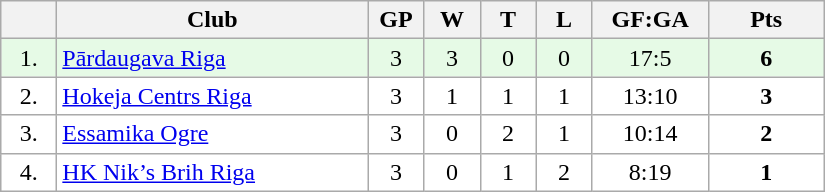<table class="wikitable">
<tr>
<th width="30"></th>
<th width="200">Club</th>
<th width="30">GP</th>
<th width="30">W</th>
<th width="30">T</th>
<th width="30">L</th>
<th width="70">GF:GA</th>
<th width="70">Pts</th>
</tr>
<tr bgcolor="#e6fae6" align="center">
<td>1.</td>
<td align="left"><a href='#'>Pārdaugava Riga</a></td>
<td>3</td>
<td>3</td>
<td>0</td>
<td>0</td>
<td>17:5</td>
<td><strong>6</strong></td>
</tr>
<tr bgcolor="#FFFFFF" align="center">
<td>2.</td>
<td align="left"><a href='#'>Hokeja Centrs Riga</a></td>
<td>3</td>
<td>1</td>
<td>1</td>
<td>1</td>
<td>13:10</td>
<td><strong>3</strong></td>
</tr>
<tr bgcolor="#FFFFFF" align="center">
<td>3.</td>
<td align="left"><a href='#'>Essamika Ogre</a></td>
<td>3</td>
<td>0</td>
<td>2</td>
<td>1</td>
<td>10:14</td>
<td><strong>2</strong></td>
</tr>
<tr bgcolor="#FFFFFF" align="center">
<td>4.</td>
<td align="left"><a href='#'>HK Nik’s Brih Riga</a></td>
<td>3</td>
<td>0</td>
<td>1</td>
<td>2</td>
<td>8:19</td>
<td><strong>1</strong></td>
</tr>
</table>
